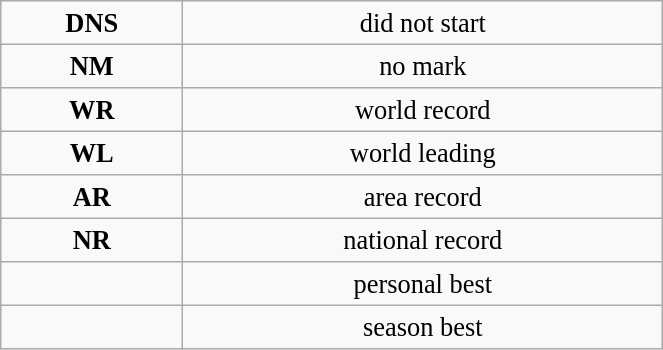<table class="wikitable" style=" text-align:center; font-size:110%;" width="35%">
<tr>
<td><strong>DNS</strong></td>
<td>did not start</td>
</tr>
<tr>
<td><strong>NM</strong></td>
<td>no mark</td>
</tr>
<tr>
<td><strong>WR</strong></td>
<td>world record</td>
</tr>
<tr>
<td><strong>WL</strong></td>
<td>world leading</td>
</tr>
<tr>
<td><strong>AR</strong></td>
<td>area record</td>
</tr>
<tr>
<td><strong>NR</strong></td>
<td>national record</td>
</tr>
<tr>
<td><strong></strong></td>
<td>personal best</td>
</tr>
<tr>
<td><strong></strong></td>
<td>season best</td>
</tr>
</table>
